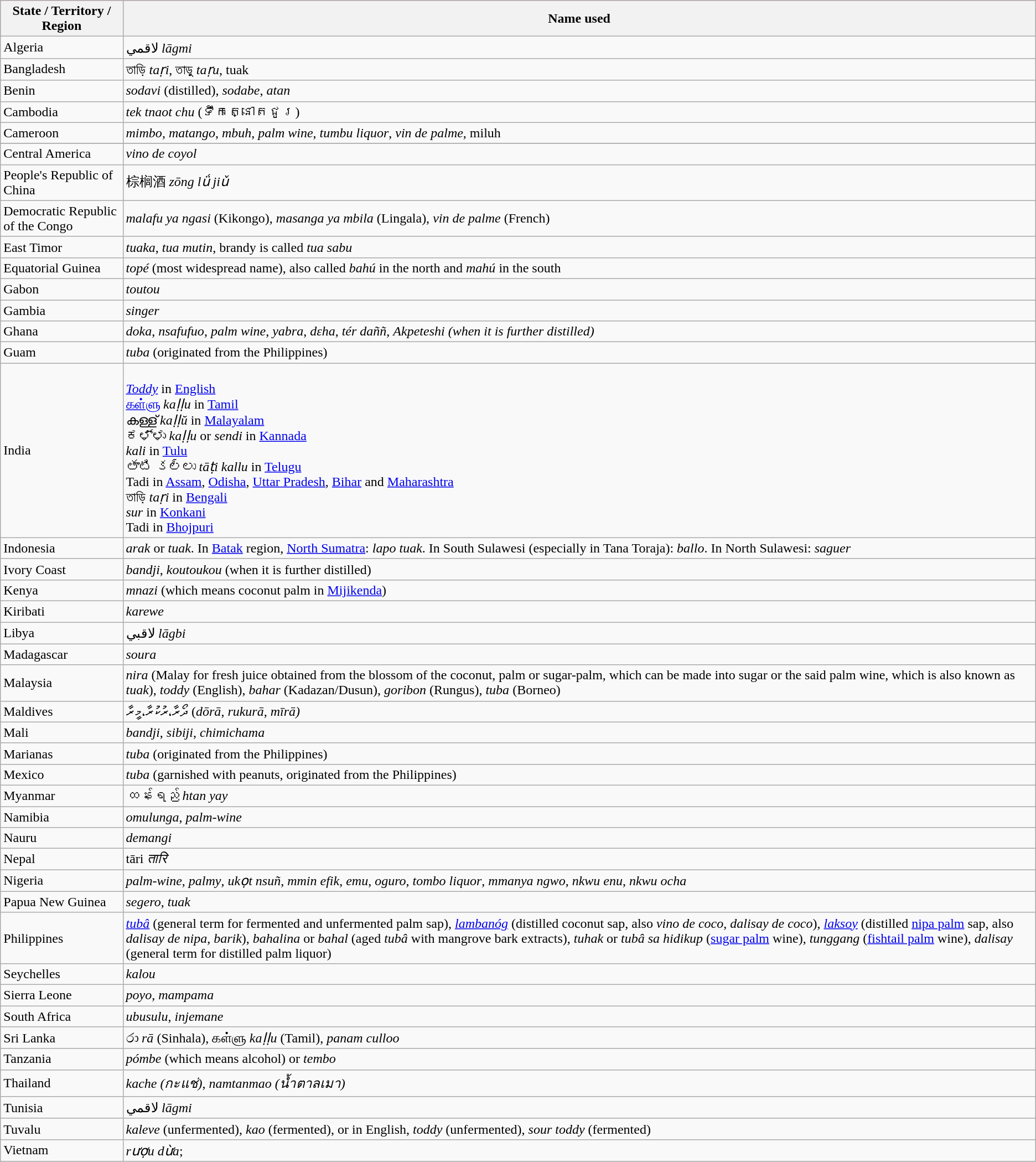<table style="float:left;"  class="wikitable">
<tr style="background:#f99;">
<th>State / Territory / Region</th>
<th>Name used</th>
</tr>
<tr>
<td>Algeria</td>
<td>لاقمي <em>lāgmi</em></td>
</tr>
<tr>
<td>Bangladesh</td>
<td>তাড়ি <em>taṛi</em>, তাড়ু <em>taṛu</em>, tuak</td>
</tr>
<tr>
<td>Benin</td>
<td><em>sodavi</em> (distilled), <em>sodabe</em>, <em>atan</em></td>
</tr>
<tr>
<td>Cambodia</td>
<td><em>tek tnaot chu</em> (ទឹកត្នោតជូរ)</td>
</tr>
<tr>
<td>Cameroon</td>
<td><em>mimbo</em>, <em>matango</em>, <em>mbuh</em>, <em>palm wine</em>, <em>tumbu liquor</em>, <em>vin de palme</em>, miluh</td>
</tr>
<tr>
</tr>
<tr>
<td>Central America</td>
<td><em>vino de coyol</em></td>
</tr>
<tr>
<td>People's Republic of China</td>
<td>棕榈酒 <em>zōng lǘ jiǔ</em></td>
</tr>
<tr>
<td>Democratic Republic of the Congo</td>
<td><em>malafu ya ngasi</em> (Kikongo), <em>masanga ya mbila</em> (Lingala), <em>vin de palme</em> (French)</td>
</tr>
<tr>
<td>East Timor</td>
<td><em>tuaka</em>, <em>tua mutin</em>, brandy is called <em>tua sabu</em></td>
</tr>
<tr>
<td>Equatorial Guinea</td>
<td><em>topé</em> (most widespread name), also called <em>bahú</em> in the north and <em>mahú</em> in the south</td>
</tr>
<tr>
<td>Gabon</td>
<td><em>toutou</em></td>
</tr>
<tr>
<td>Gambia</td>
<td><em>singer</em></td>
</tr>
<tr>
<td>Ghana</td>
<td><em>doka</em>, <em>nsafufuo</em>, <em>palm wine</em>, <em>yabra</em>, <em>dεha</em>, <em>tér daññ</em>, <em>Akpeteshi (when it is further distilled)</em></td>
</tr>
<tr>
<td>Guam</td>
<td><em>tuba</em> (originated from the Philippines)</td>
</tr>
<tr>
<td>India</td>
<td><br><em><a href='#'>Toddy</a></em> in <a href='#'>English</a> <br>
<a href='#'>கள்ளு</a> <em>kaḷḷu</em> in <a href='#'>Tamil</a> <br>
കള്ള് <em>kaḷḷŭ</em> in <a href='#'>Malayalam</a> <br>
ಕಳ್ಳು <em>kaḷḷu</em> or <em>sendi</em> in <a href='#'>Kannada</a> <br>
<em>kali</em> in <a href='#'>Tulu</a> <br>
తాటి కల్లు <em>tāṭi kallu</em> in <a href='#'>Telugu</a> <br>
Tadi in <a href='#'>Assam</a>, <a href='#'>Odisha</a>, <a href='#'>Uttar Pradesh</a>, <a href='#'>Bihar</a> and <a href='#'>Maharashtra</a> <br>
তাড়ি <em>taṛi</em> in <a href='#'>Bengali</a> <br>
<em>sur</em> in <a href='#'>Konkani</a> <br>Tadi in <a href='#'>Bhojpuri</a></td>
</tr>
<tr>
<td>Indonesia</td>
<td><em>arak</em> or <em>tuak</em>. In <a href='#'>Batak</a> region, <a href='#'>North Sumatra</a>: <em>lapo tuak</em>. In South Sulawesi (especially in Tana Toraja): <em>ballo</em>. In North Sulawesi: <em>saguer</em></td>
</tr>
<tr>
<td>Ivory Coast</td>
<td><em>bandji</em>, <em>koutoukou</em> (when it is further distilled)</td>
</tr>
<tr>
<td>Kenya</td>
<td><em>mnazi</em> (which means coconut palm in <a href='#'>Mijikenda</a>)</td>
</tr>
<tr>
<td>Kiribati</td>
<td><em>karewe</em></td>
</tr>
<tr>
<td>Libya</td>
<td>لاقبي <em>lāgbi</em> </td>
</tr>
<tr>
<td>Madagascar</td>
<td><em>soura</em></td>
</tr>
<tr>
<td>Malaysia</td>
<td><em>nira</em> (Malay for fresh juice obtained from the blossom of the coconut, palm or sugar-palm, which can be made into sugar or the said palm wine, which is also known as <em>tuak</em>), <em>toddy</em> (English), <em>bahar</em> (Kadazan/Dusun), <em>goribon</em> (Rungus), <em>tuba</em> (Borneo)</td>
</tr>
<tr>
<td>Maldives</td>
<td>ދޯރާ،ރުކުރާ،މީރާ (<em>dōrā</em>, <em>rukurā</em>, <em>mīrā)</em></td>
</tr>
<tr>
<td>Mali</td>
<td><em>bandji</em>, <em>sibiji</em>, <em>chimichama</em></td>
</tr>
<tr>
<td>Marianas</td>
<td><em>tuba</em> (originated from the Philippines)</td>
</tr>
<tr>
<td>Mexico</td>
<td><em>tuba</em> (garnished with peanuts, originated from the Philippines)</td>
</tr>
<tr>
<td>Myanmar</td>
<td>ထန်းရည် <em>htan yay</em></td>
</tr>
<tr>
<td>Namibia</td>
<td><em>omulunga</em>, <em>palm-wine</em></td>
</tr>
<tr>
<td>Nauru</td>
<td><em>demangi</em></td>
</tr>
<tr>
<td>Nepal</td>
<td>tāri <em>तारि</em></td>
</tr>
<tr>
<td>Nigeria</td>
<td><em>palm-wine</em>, <em>palmy</em>, <em>ukọt nsuñ</em>, <em>mmin efik</em>, <em>emu</em>, <em>oguro</em>, <em>tombo liquor</em>, <em>mmanya ngwo</em>, <em>nkwu enu</em>, <em>nkwu ocha</em></td>
</tr>
<tr>
<td>Papua New Guinea</td>
<td><em>segero</em>, <em>tuak</em></td>
</tr>
<tr>
<td>Philippines</td>
<td><em><a href='#'>tubâ</a></em> (general term for fermented and unfermented palm sap), <em><a href='#'>lambanóg</a></em> (distilled coconut sap, also <em>vino de coco</em>, <em>dalisay de coco</em>), <em><a href='#'>laksoy</a></em> (distilled <a href='#'>nipa palm</a> sap, also <em>dalisay de nipa</em>, <em>barik</em>), <em>bahalina</em> or <em>bahal</em> (aged <em>tubâ</em> with mangrove bark extracts), <em>tuhak</em> or <em>tubâ sa hidikup</em> (<a href='#'>sugar palm</a> wine), <em>tunggang</em> (<a href='#'>fishtail palm</a> wine), <em>dalisay</em> (general term for distilled palm liquor)</td>
</tr>
<tr>
<td>Seychelles</td>
<td><em>kalou</em></td>
</tr>
<tr>
<td>Sierra Leone</td>
<td><em>poyo</em>, <em>mampama</em></td>
</tr>
<tr>
<td>South Africa</td>
<td><em>ubusulu</em>, <em>injemane</em></td>
</tr>
<tr>
<td>Sri Lanka</td>
<td>රා <em>rā</em> (Sinhala), கள்ளு <em>kaḷḷu</em> (Tamil), <em>panam culloo</em></td>
</tr>
<tr>
<td>Tanzania</td>
<td><em>pómbe</em> (which means alcohol) or <em>tembo</em></td>
</tr>
<tr>
<td>Thailand</td>
<td><em>kache (กะแช่)</em>, <em>namtanmao (น้ำตาลเมา)</em></td>
</tr>
<tr>
<td>Tunisia</td>
<td>لاقمي <em>lāgmi</em></td>
</tr>
<tr>
<td>Tuvalu</td>
<td><em>kaleve</em> (unfermented), <em>kao</em> (fermented), or in English, <em>toddy</em> (unfermented), <em>sour toddy</em> (fermented)</td>
</tr>
<tr>
<td>Vietnam</td>
<td><em>rượu dừa</em>;</td>
</tr>
</table>
